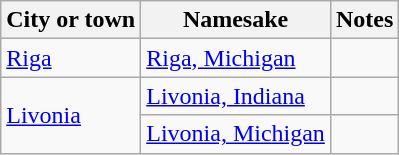<table class="wikitable">
<tr>
<th>City or town</th>
<th>Namesake</th>
<th>Notes</th>
</tr>
<tr>
<td><a href='#'>Riga</a></td>
<td><a href='#'>Riga, Michigan</a></td>
<td></td>
</tr>
<tr>
<td rowspan="2"><a href='#'>Livonia</a></td>
<td><a href='#'>Livonia, Indiana</a></td>
<td></td>
</tr>
<tr>
<td><a href='#'>Livonia, Michigan</a></td>
</tr>
</table>
